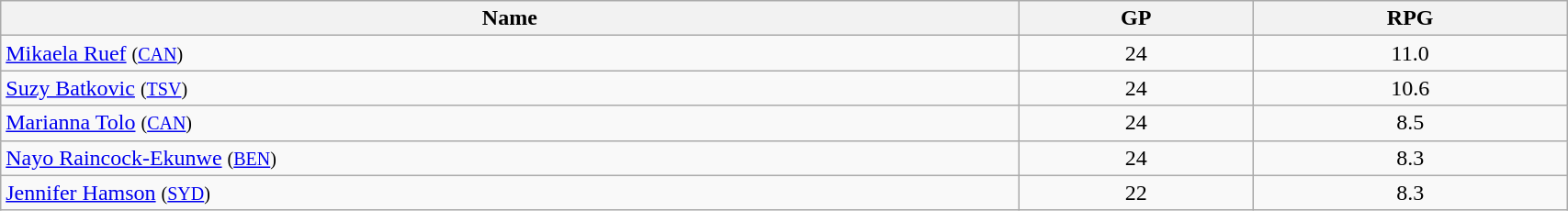<table class=wikitable width="90%">
<tr>
<th width="65%">Name</th>
<th width="15%">GP</th>
<th width="20%">RPG</th>
</tr>
<tr>
<td> <a href='#'>Mikaela Ruef</a> <small>(<a href='#'>CAN</a>)</small></td>
<td align=center>24</td>
<td align=center>11.0</td>
</tr>
<tr>
<td> <a href='#'>Suzy Batkovic</a> <small>(<a href='#'>TSV</a>)</small></td>
<td align=center>24</td>
<td align=center>10.6</td>
</tr>
<tr>
<td> <a href='#'>Marianna Tolo</a> <small>(<a href='#'>CAN</a>)</small></td>
<td align=center>24</td>
<td align=center>8.5</td>
</tr>
<tr>
<td> <a href='#'>Nayo Raincock-Ekunwe</a> <small>(<a href='#'>BEN</a>)</small></td>
<td align=center>24</td>
<td align=center>8.3</td>
</tr>
<tr>
<td> <a href='#'>Jennifer Hamson</a> <small>(<a href='#'>SYD</a>)</small></td>
<td align=center>22</td>
<td align=center>8.3</td>
</tr>
</table>
